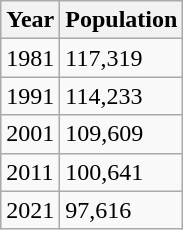<table class="wikitable">
<tr>
<th>Year</th>
<th>Population</th>
</tr>
<tr>
<td>1981</td>
<td>117,319</td>
</tr>
<tr>
<td>1991</td>
<td>114,233</td>
</tr>
<tr>
<td>2001</td>
<td>109,609</td>
</tr>
<tr>
<td>2011</td>
<td>100,641</td>
</tr>
<tr>
<td>2021</td>
<td>97,616</td>
</tr>
</table>
